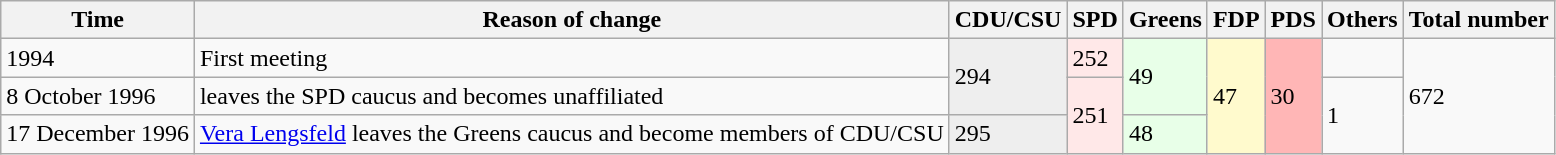<table class="wikitable">
<tr>
<th>Time</th>
<th>Reason of change</th>
<th>CDU/CSU</th>
<th>SPD</th>
<th>Greens</th>
<th>FDP</th>
<th>PDS</th>
<th>Others</th>
<th>Total number</th>
</tr>
<tr>
<td>1994</td>
<td>First meeting</td>
<td rowspan="2" style="background:#EEEEEE;">294</td>
<td rowspan="1" style="background:#FFE8E8;">252</td>
<td rowspan="2" style="background:#E8FFE8;">49</td>
<td rowspan="3" style="background:#FFFACD;">47</td>
<td rowspan="3" style="background:#FFB6B6;">30</td>
<td rowspan="1"></td>
<td rowspan="3">672</td>
</tr>
<tr>
<td>8 October 1996</td>
<td> leaves the SPD caucus and becomes unaffiliated</td>
<td rowspan="2" style="background:#FFE8E8">251</td>
<td rowspan="2">1</td>
</tr>
<tr>
<td>17 December 1996</td>
<td><a href='#'>Vera Lengsfeld</a> leaves the Greens caucus and become members of CDU/CSU</td>
<td rowspan="1" style="background:#EEEEEE;">295</td>
<td rowspan="1" style="background:#E8FFE8;">48</td>
</tr>
</table>
